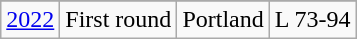<table class="wikitable">
<tr align="center">
</tr>
<tr style="text-align:center;">
<td><a href='#'>2022</a></td>
<td>First round</td>
<td>Portland</td>
<td>L 73-94</td>
</tr>
</table>
